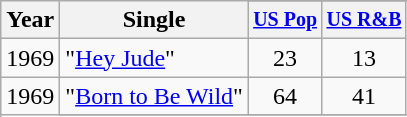<table class="wikitable" style="text-align:center;">
<tr>
<th rowspan="2">Year</th>
<th rowspan="2">Single</th>
</tr>
<tr style="font-size:smaller;">
<th><a href='#'>US Pop</a></th>
<th><a href='#'>US R&B</a></th>
</tr>
<tr>
<td rowspan="1">1969</td>
<td align="left">"<a href='#'>Hey Jude</a>"</td>
<td>23</td>
<td>13</td>
</tr>
<tr>
<td rowspan="2">1969</td>
<td align="left">"<a href='#'>Born to Be Wild</a>"</td>
<td>64</td>
<td>41</td>
</tr>
<tr>
</tr>
</table>
